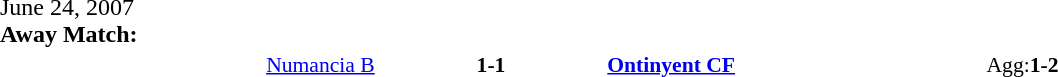<table width=100% cellspacing=1>
<tr>
<th width=20%></th>
<th width=12%></th>
<th width=20%></th>
<th></th>
</tr>
<tr>
<td>June 24, 2007<br><strong>Away Match:</strong></td>
</tr>
<tr style=font-size:90%>
<td align=right><a href='#'>Numancia B</a></td>
<td align=center><strong>1-1</strong></td>
<td><strong><a href='#'>Ontinyent CF</a></strong></td>
<td>Agg:<strong>1-2</strong></td>
</tr>
</table>
